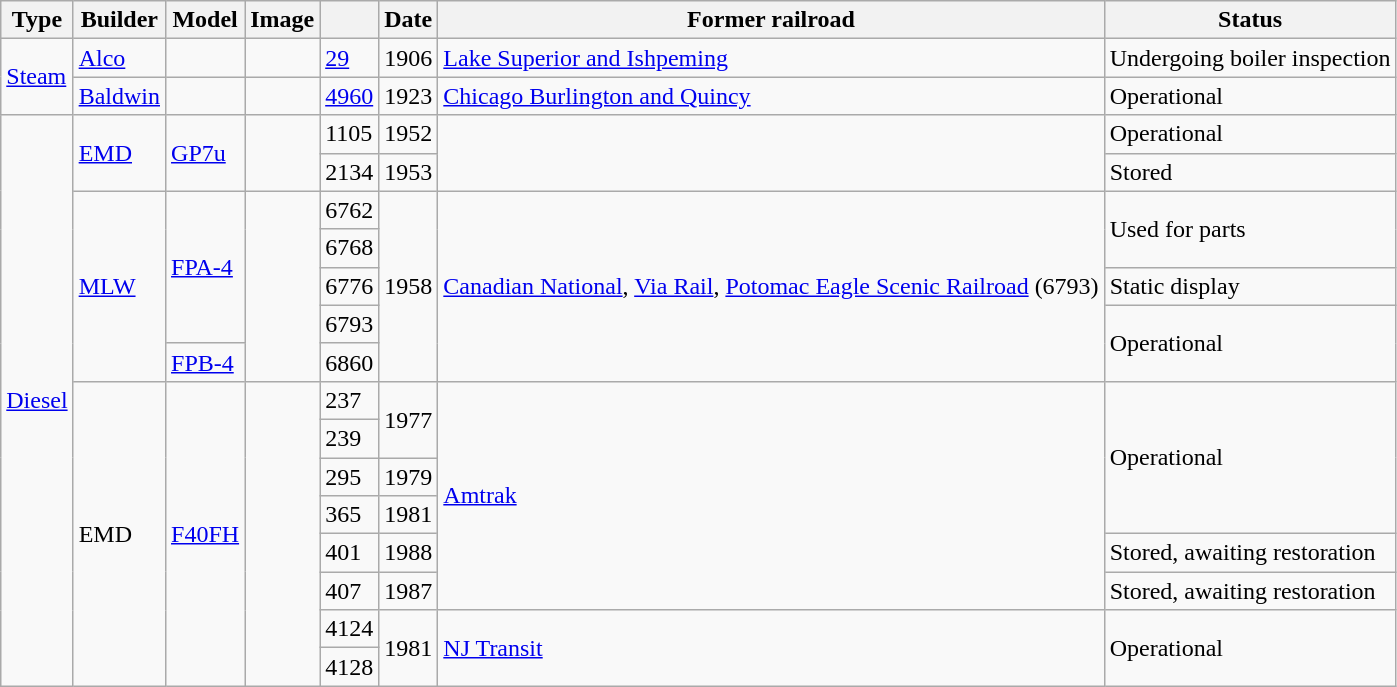<table class="wikitable">
<tr>
<th>Type</th>
<th>Builder</th>
<th>Model</th>
<th>Image</th>
<th></th>
<th>Date</th>
<th>Former railroad</th>
<th>Status</th>
</tr>
<tr>
<td rowspan="2"><a href='#'>Steam</a></td>
<td><a href='#'>Alco</a></td>
<td></td>
<td></td>
<td><a href='#'>29</a></td>
<td>1906</td>
<td><a href='#'>Lake Superior and Ishpeming</a></td>
<td>Undergoing boiler inspection</td>
</tr>
<tr>
<td><a href='#'>Baldwin</a></td>
<td></td>
<td></td>
<td><a href='#'>4960</a></td>
<td>1923</td>
<td><a href='#'>Chicago Burlington and Quincy</a></td>
<td>Operational</td>
</tr>
<tr>
<td rowspan="17"><a href='#'>Diesel</a></td>
<td rowspan="2"><a href='#'>EMD</a></td>
<td rowspan="2"><a href='#'>GP7u</a></td>
<td rowspan="2"></td>
<td>1105</td>
<td>1952</td>
<td rowspan="2"></td>
<td>Operational</td>
</tr>
<tr>
<td>2134</td>
<td>1953</td>
<td>Stored</td>
</tr>
<tr>
<td rowspan="5"><a href='#'>MLW</a></td>
<td rowspan="4"><a href='#'>FPA-4</a></td>
<td rowspan="5"></td>
<td>6762</td>
<td rowspan="5">1958</td>
<td rowspan="5"><a href='#'>Canadian National</a>, <a href='#'>Via Rail</a>, <a href='#'>Potomac Eagle Scenic Railroad</a> (6793)</td>
<td rowspan="2">Used for parts</td>
</tr>
<tr>
<td>6768</td>
</tr>
<tr>
<td>6776</td>
<td>Static display</td>
</tr>
<tr>
<td>6793</td>
<td rowspan="2">Operational</td>
</tr>
<tr>
<td><a href='#'>FPB-4</a></td>
<td>6860</td>
</tr>
<tr>
<td rowspan="8">EMD</td>
<td rowspan="8"><a href='#'>F40FH</a></td>
<td rowspan="8"></td>
<td>237</td>
<td rowspan="2">1977</td>
<td rowspan="6"><a href='#'>Amtrak</a></td>
<td rowspan="4">Operational</td>
</tr>
<tr>
<td>239</td>
</tr>
<tr>
<td>295</td>
<td>1979</td>
</tr>
<tr>
<td>365</td>
<td>1981</td>
</tr>
<tr>
<td>401</td>
<td>1988</td>
<td>Stored, awaiting restoration</td>
</tr>
<tr>
<td>407</td>
<td>1987</td>
<td>Stored, awaiting restoration</td>
</tr>
<tr>
<td>4124</td>
<td rowspan="2">1981</td>
<td rowspan="2"><a href='#'>NJ Transit</a></td>
<td rowspan="2">Operational</td>
</tr>
<tr>
<td>4128</td>
</tr>
</table>
